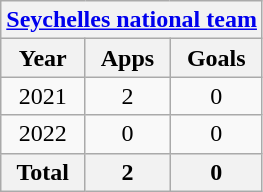<table class="wikitable" style="text-align:center">
<tr>
<th colspan=3><a href='#'>Seychelles national team</a></th>
</tr>
<tr>
<th>Year</th>
<th>Apps</th>
<th>Goals</th>
</tr>
<tr>
<td>2021</td>
<td>2</td>
<td>0</td>
</tr>
<tr>
<td>2022</td>
<td>0</td>
<td>0</td>
</tr>
<tr>
<th>Total</th>
<th>2</th>
<th>0</th>
</tr>
</table>
